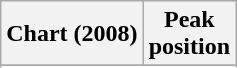<table class="wikitable sortable">
<tr>
<th align="left">Chart (2008)</th>
<th align="left">Peak<br>position</th>
</tr>
<tr>
</tr>
<tr>
</tr>
<tr>
</tr>
<tr>
</tr>
</table>
